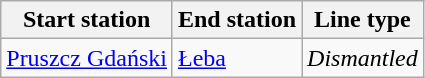<table class="wikitable">
<tr>
<th>Start station</th>
<th>End station</th>
<th>Line type</th>
</tr>
<tr>
<td><a href='#'>Pruszcz Gdański</a></td>
<td><a href='#'>Łeba</a></td>
<td><em>Dismantled</em></td>
</tr>
</table>
